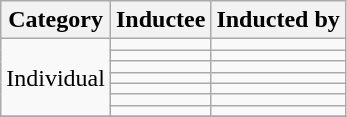<table class="wikitable">
<tr>
<th>Category</th>
<th>Inductee</th>
<th>Inducted by</th>
</tr>
<tr>
<td rowspan="7">Individual</td>
<td></td>
<td></td>
</tr>
<tr>
<td></td>
<td></td>
</tr>
<tr>
<td></td>
<td></td>
</tr>
<tr>
<td></td>
<td></td>
</tr>
<tr>
<td></td>
<td></td>
</tr>
<tr>
<td></td>
<td></td>
</tr>
<tr>
<td></td>
<td></td>
</tr>
<tr>
</tr>
</table>
